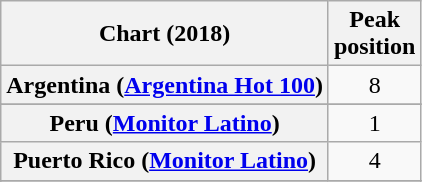<table class="wikitable sortable plainrowheaders" style="text-align:center">
<tr>
<th scope="col">Chart (2018)</th>
<th scope="col">Peak<br>position</th>
</tr>
<tr>
<th scope="row">Argentina (<a href='#'>Argentina Hot 100</a>)</th>
<td>8</td>
</tr>
<tr>
</tr>
<tr>
<th scope="row">Peru (<a href='#'>Monitor Latino</a>)</th>
<td>1</td>
</tr>
<tr>
<th scope="row">Puerto Rico (<a href='#'>Monitor Latino</a>)</th>
<td>4</td>
</tr>
<tr>
</tr>
<tr>
</tr>
<tr>
</tr>
<tr>
</tr>
<tr>
</tr>
<tr>
</tr>
<tr>
</tr>
</table>
